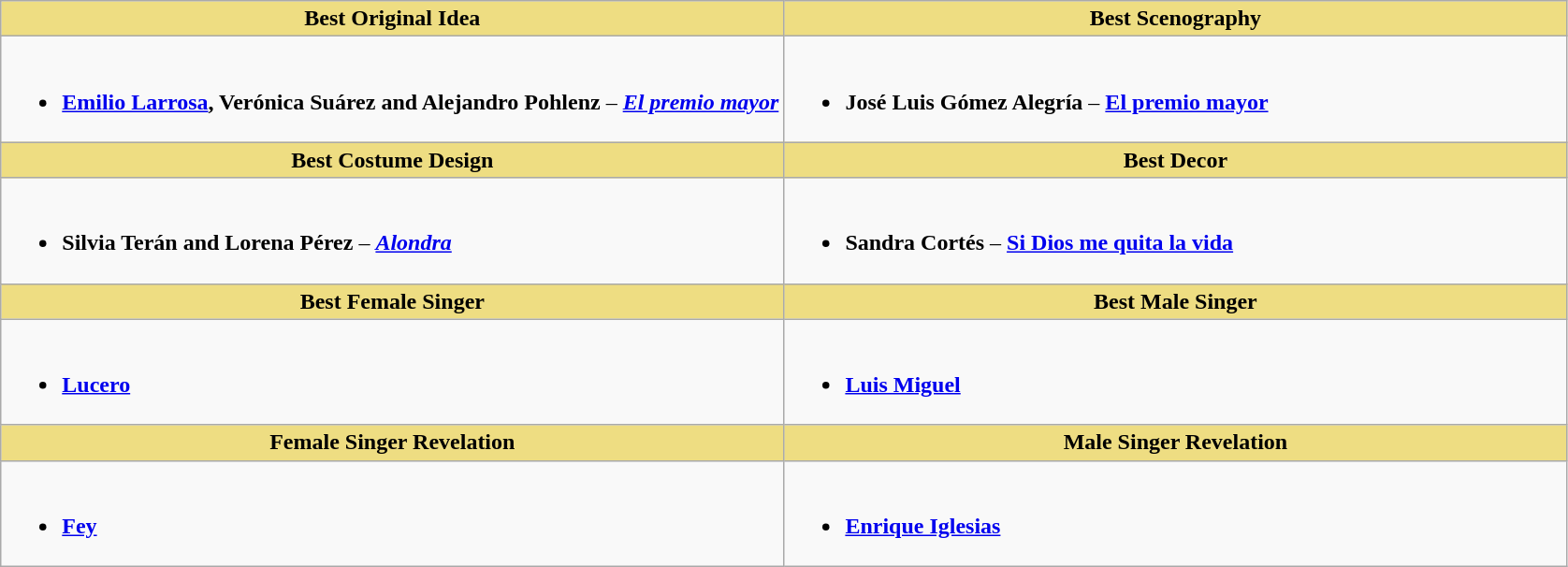<table class="wikitable">
<tr>
<th style="background:#EEDD82; width:50%">Best Original Idea</th>
<th style="background:#EEDD82; width:50%">Best Scenography</th>
</tr>
<tr>
<td valign="top"><br><ul><li><strong><a href='#'>Emilio Larrosa</a>, Verónica Suárez and Alejandro Pohlenz</strong> – <strong><em><a href='#'>El premio mayor</a></em></strong></li></ul></td>
<td valign="top"><br><ul><li><strong>José Luis Gómez Alegría</strong> – <strong><a href='#'>El premio mayor</a></strong></li></ul></td>
</tr>
<tr>
<th style="background:#EEDD82; width:50%">Best Costume Design</th>
<th style="background:#EEDD82; width:50%">Best Decor</th>
</tr>
<tr>
<td valign="top"><br><ul><li><strong>Silvia Terán and Lorena Pérez</strong> – <strong><em><a href='#'>Alondra</a></em></strong></li></ul></td>
<td valign="top"><br><ul><li><strong>Sandra Cortés</strong> – <strong><a href='#'>Si Dios me quita la vida</a></strong></li></ul></td>
</tr>
<tr>
<th style="background:#EEDD82; width:50%">Best Female Singer</th>
<th style="background:#EEDD82; width:50%">Best Male Singer</th>
</tr>
<tr>
<td valign="top"><br><ul><li><strong><a href='#'>Lucero</a></strong></li></ul></td>
<td valign="top"><br><ul><li><strong><a href='#'>Luis Miguel</a></strong></li></ul></td>
</tr>
<tr>
<th style="background:#EEDD82; width:50%">Female Singer Revelation</th>
<th style="background:#EEDD82; width:50%">Male Singer Revelation</th>
</tr>
<tr>
<td valign="top"><br><ul><li><strong><a href='#'>Fey</a></strong></li></ul></td>
<td valign="top"><br><ul><li><strong><a href='#'>Enrique Iglesias</a></strong></li></ul></td>
</tr>
</table>
